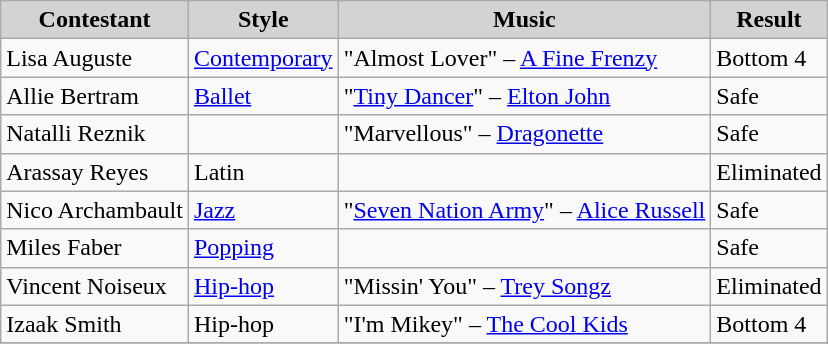<table class="wikitable">
<tr align="center" bgcolor="lightgrey">
<td><strong>Contestant</strong></td>
<td><strong>Style</strong></td>
<td><strong>Music</strong></td>
<td><strong>Result</strong></td>
</tr>
<tr>
<td>Lisa Auguste</td>
<td><a href='#'>Contemporary</a></td>
<td>"Almost Lover" – <a href='#'>A Fine Frenzy</a></td>
<td>Bottom 4</td>
</tr>
<tr>
<td>Allie Bertram</td>
<td><a href='#'>Ballet</a></td>
<td>"<a href='#'>Tiny Dancer</a>" – <a href='#'>Elton John</a></td>
<td>Safe</td>
</tr>
<tr>
<td>Natalli Reznik</td>
<td></td>
<td>"Marvellous" – <a href='#'>Dragonette</a></td>
<td>Safe</td>
</tr>
<tr>
<td>Arassay Reyes</td>
<td>Latin</td>
<td></td>
<td>Eliminated</td>
</tr>
<tr>
<td>Nico Archambault</td>
<td><a href='#'>Jazz</a></td>
<td>"<a href='#'>Seven Nation Army</a>" – <a href='#'>Alice Russell</a></td>
<td>Safe</td>
</tr>
<tr>
<td>Miles Faber</td>
<td><a href='#'>Popping</a></td>
<td></td>
<td>Safe</td>
</tr>
<tr>
<td>Vincent Noiseux</td>
<td><a href='#'>Hip-hop</a></td>
<td>"Missin' You" – <a href='#'>Trey Songz</a></td>
<td>Eliminated</td>
</tr>
<tr>
<td>Izaak Smith</td>
<td>Hip-hop</td>
<td>"I'm Mikey" – <a href='#'>The Cool Kids</a></td>
<td>Bottom 4</td>
</tr>
<tr>
</tr>
</table>
